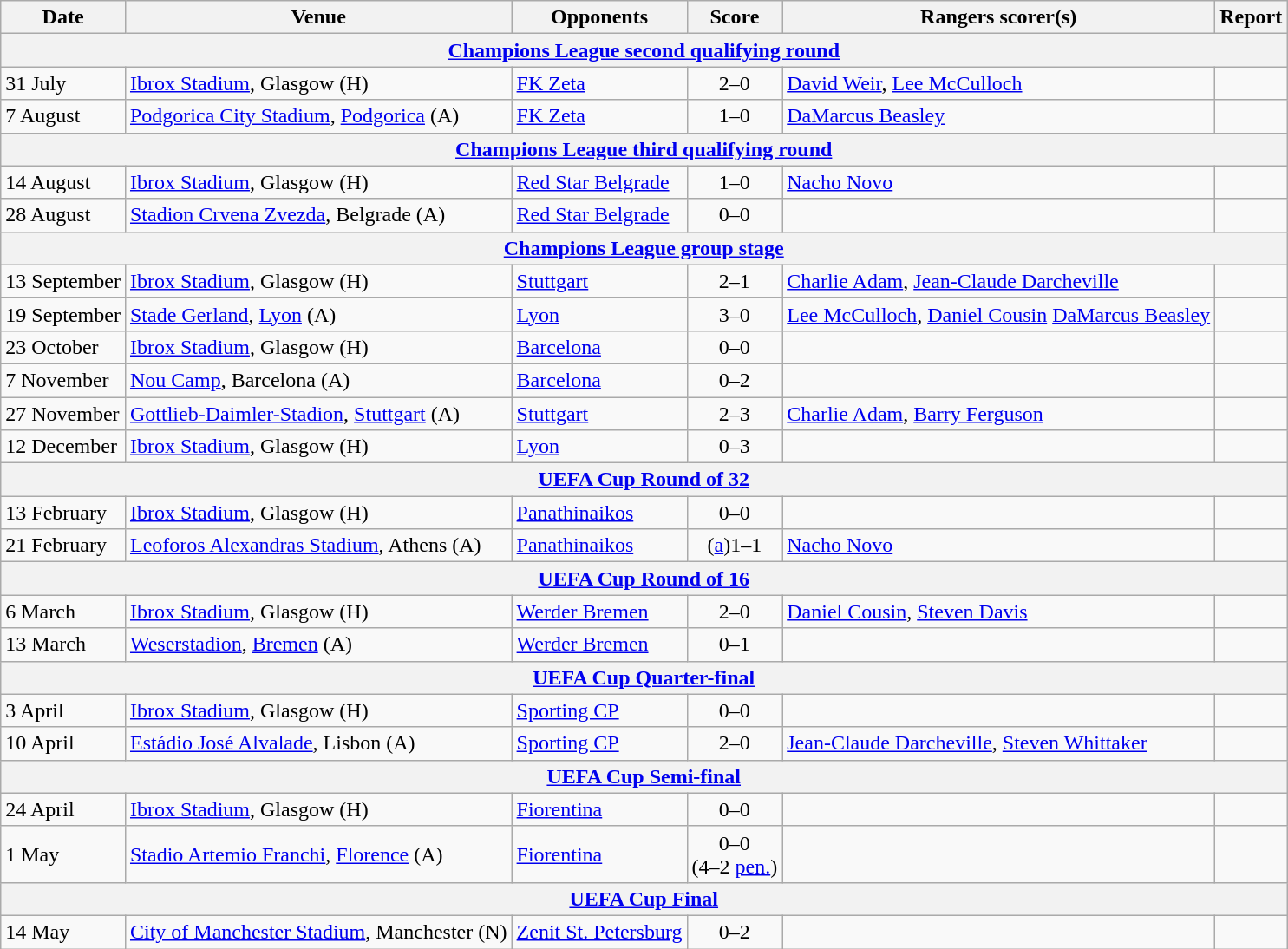<table class="wikitable">
<tr>
<th>Date</th>
<th>Venue</th>
<th>Opponents</th>
<th>Score</th>
<th>Rangers scorer(s)</th>
<th>Report</th>
</tr>
<tr>
<th colspan=7><a href='#'>Champions League second qualifying round</a></th>
</tr>
<tr>
<td>31 July</td>
<td><a href='#'>Ibrox Stadium</a>, Glasgow (H)</td>
<td> <a href='#'>FK Zeta</a></td>
<td align=center>2–0</td>
<td><a href='#'>David Weir</a>, <a href='#'>Lee McCulloch</a></td>
<td></td>
</tr>
<tr>
<td>7 August</td>
<td><a href='#'>Podgorica City Stadium</a>, <a href='#'>Podgorica</a> (A)</td>
<td> <a href='#'>FK Zeta</a></td>
<td align=center>1–0</td>
<td><a href='#'>DaMarcus Beasley</a></td>
<td></td>
</tr>
<tr>
<th colspan=7><a href='#'>Champions League third qualifying round</a></th>
</tr>
<tr>
<td>14 August</td>
<td><a href='#'>Ibrox Stadium</a>, Glasgow (H)</td>
<td> <a href='#'>Red Star Belgrade</a></td>
<td align=center>1–0</td>
<td><a href='#'>Nacho Novo</a></td>
<td></td>
</tr>
<tr>
<td>28 August</td>
<td><a href='#'>Stadion Crvena Zvezda</a>, Belgrade (A)</td>
<td> <a href='#'>Red Star Belgrade</a></td>
<td align=center>0–0</td>
<td></td>
<td></td>
</tr>
<tr>
<th colspan=7><a href='#'>Champions League group stage</a></th>
</tr>
<tr>
<td>13 September</td>
<td><a href='#'>Ibrox Stadium</a>, Glasgow (H)</td>
<td> <a href='#'>Stuttgart</a></td>
<td align=center>2–1</td>
<td><a href='#'>Charlie Adam</a>, <a href='#'>Jean-Claude Darcheville</a></td>
<td></td>
</tr>
<tr>
<td>19 September</td>
<td><a href='#'>Stade Gerland</a>, <a href='#'>Lyon</a> (A)</td>
<td> <a href='#'>Lyon</a></td>
<td align=center>3–0</td>
<td><a href='#'>Lee McCulloch</a>, <a href='#'>Daniel Cousin</a> <a href='#'>DaMarcus Beasley</a></td>
<td></td>
</tr>
<tr>
<td>23 October</td>
<td><a href='#'>Ibrox Stadium</a>, Glasgow (H)</td>
<td> <a href='#'>Barcelona</a></td>
<td align=center>0–0</td>
<td></td>
<td></td>
</tr>
<tr>
<td>7 November</td>
<td><a href='#'>Nou Camp</a>, Barcelona (A)</td>
<td> <a href='#'>Barcelona</a></td>
<td align=center>0–2</td>
<td></td>
<td></td>
</tr>
<tr>
<td>27 November</td>
<td><a href='#'>Gottlieb-Daimler-Stadion</a>, <a href='#'>Stuttgart</a> (A)</td>
<td> <a href='#'>Stuttgart</a></td>
<td align=center>2–3</td>
<td><a href='#'>Charlie Adam</a>, <a href='#'>Barry Ferguson</a></td>
<td></td>
</tr>
<tr>
<td>12 December</td>
<td><a href='#'>Ibrox Stadium</a>, Glasgow (H)</td>
<td> <a href='#'>Lyon</a></td>
<td align=center>0–3</td>
<td></td>
<td></td>
</tr>
<tr>
<th colspan=7><a href='#'>UEFA Cup Round of 32</a></th>
</tr>
<tr>
<td>13 February</td>
<td><a href='#'>Ibrox Stadium</a>, Glasgow (H)</td>
<td> <a href='#'>Panathinaikos</a></td>
<td align=center>0–0</td>
<td></td>
<td></td>
</tr>
<tr>
<td>21 February</td>
<td><a href='#'>Leoforos Alexandras Stadium</a>, Athens (A)</td>
<td> <a href='#'>Panathinaikos</a></td>
<td align=center>(<a href='#'>a</a>)1–1</td>
<td><a href='#'>Nacho Novo</a></td>
<td></td>
</tr>
<tr>
<th colspan=7><a href='#'>UEFA Cup Round of 16</a></th>
</tr>
<tr>
<td>6 March</td>
<td><a href='#'>Ibrox Stadium</a>, Glasgow (H)</td>
<td> <a href='#'>Werder Bremen</a></td>
<td align=center>2–0</td>
<td><a href='#'>Daniel Cousin</a>, <a href='#'>Steven Davis</a></td>
<td></td>
</tr>
<tr>
<td>13 March</td>
<td><a href='#'>Weserstadion</a>, <a href='#'>Bremen</a> (A)</td>
<td> <a href='#'>Werder Bremen</a></td>
<td align=center>0–1</td>
<td></td>
<td></td>
</tr>
<tr>
<th colspan=7><a href='#'>UEFA Cup Quarter-final</a></th>
</tr>
<tr>
<td>3 April</td>
<td><a href='#'>Ibrox Stadium</a>, Glasgow (H)</td>
<td> <a href='#'>Sporting CP</a></td>
<td align=center>0–0</td>
<td></td>
<td></td>
</tr>
<tr>
<td>10 April</td>
<td><a href='#'>Estádio José Alvalade</a>, Lisbon (A)</td>
<td> <a href='#'>Sporting CP</a></td>
<td align=center>2–0</td>
<td><a href='#'>Jean-Claude Darcheville</a>, <a href='#'>Steven Whittaker</a></td>
<td></td>
</tr>
<tr>
<th colspan=7><a href='#'>UEFA Cup Semi-final</a></th>
</tr>
<tr>
<td>24 April</td>
<td><a href='#'>Ibrox Stadium</a>, Glasgow (H)</td>
<td> <a href='#'>Fiorentina</a></td>
<td align=center>0–0</td>
<td></td>
<td></td>
</tr>
<tr>
<td>1 May</td>
<td><a href='#'>Stadio Artemio Franchi</a>, <a href='#'>Florence</a> (A)</td>
<td> <a href='#'>Fiorentina</a></td>
<td align=center>0–0 <br>(4–2 <a href='#'>pen.</a>)</td>
<td></td>
<td></td>
</tr>
<tr>
<th colspan=7><a href='#'>UEFA Cup Final</a></th>
</tr>
<tr>
<td>14 May</td>
<td><a href='#'>City of Manchester Stadium</a>, Manchester (N)</td>
<td> <a href='#'>Zenit St. Petersburg</a></td>
<td align=center>0–2</td>
<td></td>
<td></td>
</tr>
</table>
